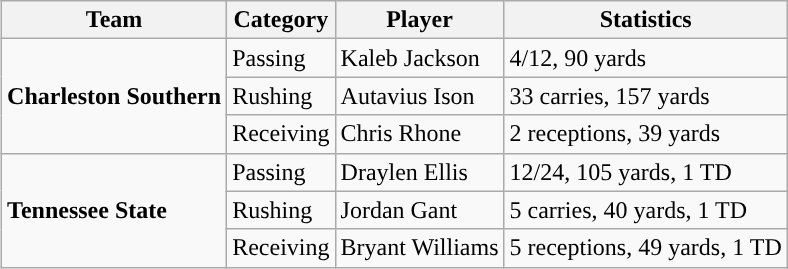<table class="wikitable" style="float: right;">
<tr>
<th>Team</th>
<th>Category</th>
<th>Player</th>
<th>Statistics</th>
</tr>
<tr>
<td rowspan=3><strong>Charleston Southern</strong></td>
<td>Passing</td>
<td>Kaleb Jackson</td>
<td>4/12, 90 yards</td>
</tr>
<tr>
<td>Rushing</td>
<td>Autavius Ison</td>
<td>33 carries, 157 yards</td>
</tr>
<tr>
<td>Receiving</td>
<td>Chris Rhone</td>
<td>2 receptions, 39 yards</td>
</tr>
<tr>
<td rowspan=3><strong>Tennessee State</strong></td>
<td>Passing</td>
<td>Draylen Ellis</td>
<td>12/24, 105 yards, 1 TD</td>
</tr>
<tr>
<td>Rushing</td>
<td>Jordan Gant</td>
<td>5 carries, 40 yards, 1 TD</td>
</tr>
<tr>
<td>Receiving</td>
<td>Bryant Williams</td>
<td>5 receptions, 49 yards, 1 TD</td>
</tr>
</table>
